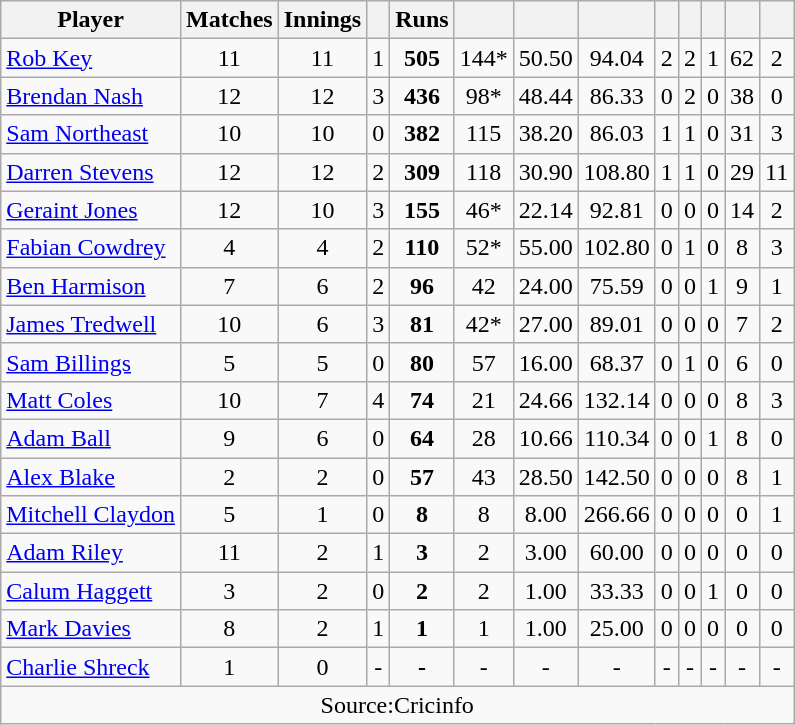<table class="wikitable" style="text-align:center">
<tr>
<th>Player</th>
<th>Matches</th>
<th>Innings</th>
<th></th>
<th>Runs</th>
<th></th>
<th></th>
<th></th>
<th></th>
<th></th>
<th></th>
<th></th>
<th></th>
</tr>
<tr>
<td align="left"><a href='#'>Rob Key</a></td>
<td>11</td>
<td>11</td>
<td>1</td>
<td><strong>505</strong></td>
<td>144*</td>
<td>50.50</td>
<td>94.04</td>
<td>2</td>
<td>2</td>
<td>1</td>
<td>62</td>
<td>2</td>
</tr>
<tr>
<td align="left"><a href='#'>Brendan Nash</a></td>
<td>12</td>
<td>12</td>
<td>3</td>
<td><strong>436</strong></td>
<td>98*</td>
<td>48.44</td>
<td>86.33</td>
<td>0</td>
<td>2</td>
<td>0</td>
<td>38</td>
<td>0</td>
</tr>
<tr>
<td align="left"><a href='#'>Sam Northeast</a></td>
<td>10</td>
<td>10</td>
<td>0</td>
<td><strong>382</strong></td>
<td>115</td>
<td>38.20</td>
<td>86.03</td>
<td>1</td>
<td>1</td>
<td>0</td>
<td>31</td>
<td>3</td>
</tr>
<tr>
<td align="left"><a href='#'>Darren Stevens</a></td>
<td>12</td>
<td>12</td>
<td>2</td>
<td><strong>309</strong></td>
<td>118</td>
<td>30.90</td>
<td>108.80</td>
<td>1</td>
<td>1</td>
<td>0</td>
<td>29</td>
<td>11</td>
</tr>
<tr>
<td align="left"><a href='#'>Geraint Jones</a></td>
<td>12</td>
<td>10</td>
<td>3</td>
<td><strong>155</strong></td>
<td>46*</td>
<td>22.14</td>
<td>92.81</td>
<td>0</td>
<td>0</td>
<td>0</td>
<td>14</td>
<td>2</td>
</tr>
<tr>
<td align="left"><a href='#'>Fabian Cowdrey</a></td>
<td>4</td>
<td>4</td>
<td>2</td>
<td><strong>110</strong></td>
<td>52*</td>
<td>55.00</td>
<td>102.80</td>
<td>0</td>
<td>1</td>
<td>0</td>
<td>8</td>
<td>3</td>
</tr>
<tr>
<td align="left"><a href='#'>Ben Harmison</a></td>
<td>7</td>
<td>6</td>
<td>2</td>
<td><strong>96</strong></td>
<td>42</td>
<td>24.00</td>
<td>75.59</td>
<td>0</td>
<td>0</td>
<td>1</td>
<td>9</td>
<td>1</td>
</tr>
<tr>
<td align="left"><a href='#'>James Tredwell</a></td>
<td>10</td>
<td>6</td>
<td>3</td>
<td><strong>81</strong></td>
<td>42*</td>
<td>27.00</td>
<td>89.01</td>
<td>0</td>
<td>0</td>
<td>0</td>
<td>7</td>
<td>2</td>
</tr>
<tr>
<td align="left"><a href='#'>Sam Billings</a></td>
<td>5</td>
<td>5</td>
<td>0</td>
<td><strong>80</strong></td>
<td>57</td>
<td>16.00</td>
<td>68.37</td>
<td>0</td>
<td>1</td>
<td>0</td>
<td>6</td>
<td>0</td>
</tr>
<tr>
<td align="left"><a href='#'>Matt Coles</a></td>
<td>10</td>
<td>7</td>
<td>4</td>
<td><strong>74</strong></td>
<td>21</td>
<td>24.66</td>
<td>132.14</td>
<td>0</td>
<td>0</td>
<td>0</td>
<td>8</td>
<td>3</td>
</tr>
<tr>
<td align="left"><a href='#'>Adam Ball</a></td>
<td>9</td>
<td>6</td>
<td>0</td>
<td><strong>64</strong></td>
<td>28</td>
<td>10.66</td>
<td>110.34</td>
<td>0</td>
<td>0</td>
<td>1</td>
<td>8</td>
<td>0</td>
</tr>
<tr>
<td align="left"><a href='#'>Alex Blake</a></td>
<td>2</td>
<td>2</td>
<td>0</td>
<td><strong>57</strong></td>
<td>43</td>
<td>28.50</td>
<td>142.50</td>
<td>0</td>
<td>0</td>
<td>0</td>
<td>8</td>
<td>1</td>
</tr>
<tr>
<td align="left"><a href='#'>Mitchell Claydon</a></td>
<td>5</td>
<td>1</td>
<td>0</td>
<td><strong>8</strong></td>
<td>8</td>
<td>8.00</td>
<td>266.66</td>
<td>0</td>
<td>0</td>
<td>0</td>
<td>0</td>
<td>1</td>
</tr>
<tr>
<td align="left"><a href='#'>Adam Riley</a></td>
<td>11</td>
<td>2</td>
<td>1</td>
<td><strong>3</strong></td>
<td>2</td>
<td>3.00</td>
<td>60.00</td>
<td>0</td>
<td>0</td>
<td>0</td>
<td>0</td>
<td>0</td>
</tr>
<tr>
<td align="left"><a href='#'>Calum Haggett</a></td>
<td>3</td>
<td>2</td>
<td>0</td>
<td><strong>2</strong></td>
<td>2</td>
<td>1.00</td>
<td>33.33</td>
<td>0</td>
<td>0</td>
<td>1</td>
<td>0</td>
<td>0</td>
</tr>
<tr>
<td align="left"><a href='#'>Mark Davies</a></td>
<td>8</td>
<td>2</td>
<td>1</td>
<td><strong>1</strong></td>
<td>1</td>
<td>1.00</td>
<td>25.00</td>
<td>0</td>
<td>0</td>
<td>0</td>
<td>0</td>
<td>0</td>
</tr>
<tr>
<td align="left"><a href='#'>Charlie Shreck</a></td>
<td>1</td>
<td>0</td>
<td>-</td>
<td><strong>-</strong></td>
<td>-</td>
<td>-</td>
<td>-</td>
<td>-</td>
<td>-</td>
<td>-</td>
<td>-</td>
<td>-</td>
</tr>
<tr>
<td colspan="13">Source:Cricinfo</td>
</tr>
</table>
